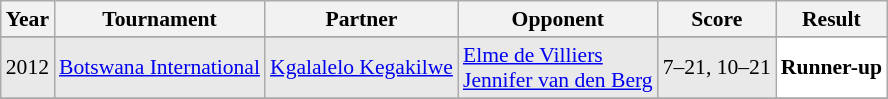<table class="sortable wikitable" style="font-size: 90%;">
<tr>
<th>Year</th>
<th>Tournament</th>
<th>Partner</th>
<th>Opponent</th>
<th>Score</th>
<th>Result</th>
</tr>
<tr>
</tr>
<tr style="background:#E9E9E9">
<td align="center">2012</td>
<td align="left"><a href='#'>Botswana International</a></td>
<td align="left"> <a href='#'>Kgalalelo Kegakilwe</a></td>
<td align="left"> <a href='#'>Elme de Villiers</a><br> <a href='#'>Jennifer van den Berg</a></td>
<td align="left">7–21, 10–21</td>
<td style="text-align:left; background:white"> <strong>Runner-up</strong></td>
</tr>
<tr>
</tr>
</table>
